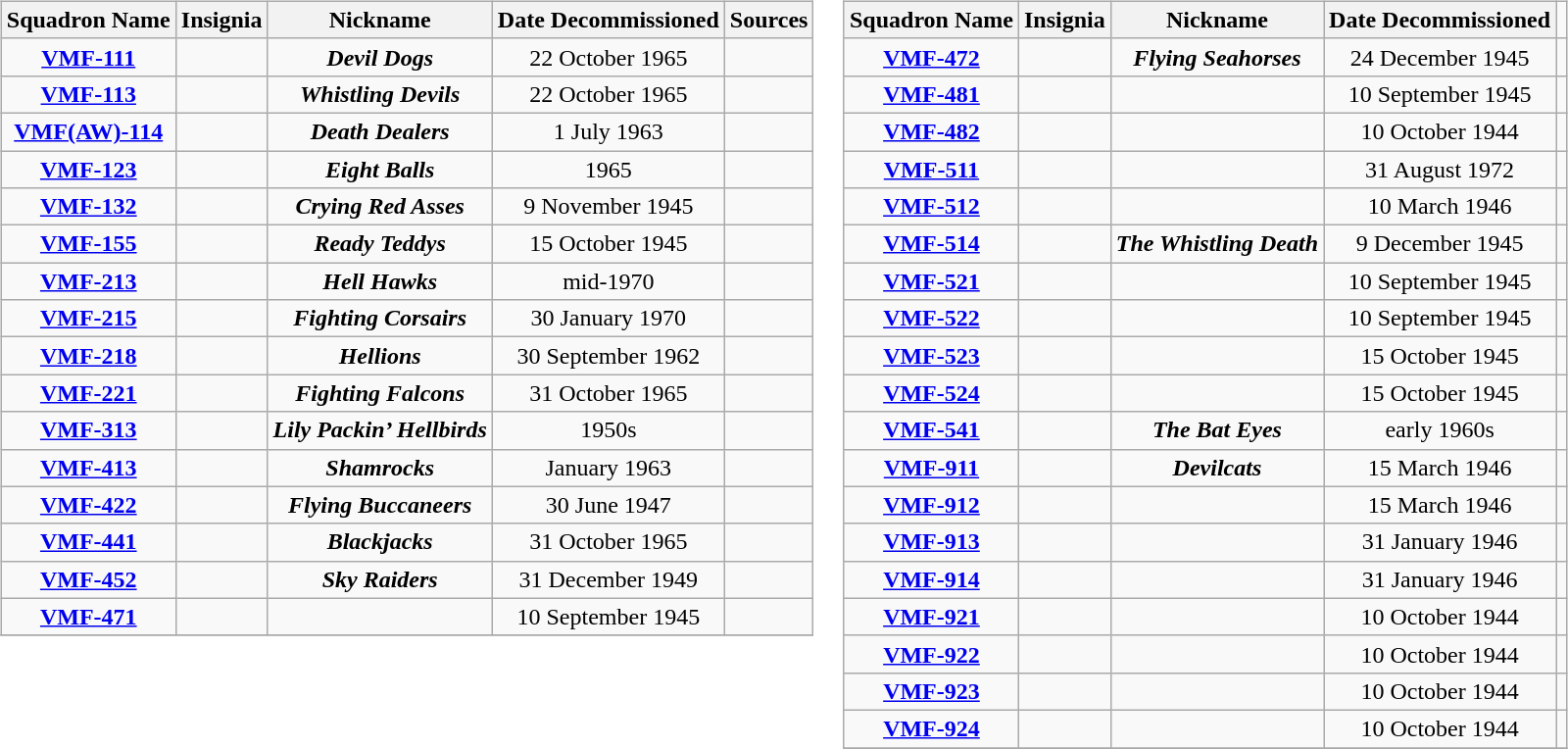<table>
<tr valign=top>
<td><br><table class="wikitable" style="text-align:center;">
<tr>
<th>Squadron Name</th>
<th>Insignia</th>
<th>Nickname</th>
<th>Date Decommissioned</th>
<th>Sources</th>
</tr>
<tr>
<td><strong><a href='#'>VMF-111</a></strong></td>
<td><strong></strong></td>
<td><strong><em>Devil Dogs</em></strong></td>
<td>22 October 1965</td>
<td></td>
</tr>
<tr>
<td><strong><a href='#'>VMF-113</a></strong></td>
<td><strong></strong></td>
<td><strong><em>Whistling Devils</em></strong></td>
<td>22 October 1965</td>
<td></td>
</tr>
<tr>
<td><strong><a href='#'>VMF(AW)-114</a></strong></td>
<td><strong></strong></td>
<td><strong><em>Death Dealers</em></strong></td>
<td>1 July 1963</td>
<td></td>
</tr>
<tr>
<td><strong><a href='#'>VMF-123</a></strong></td>
<td><strong></strong></td>
<td><strong><em>Eight Balls</em></strong></td>
<td>1965</td>
<td></td>
</tr>
<tr>
<td><strong><a href='#'>VMF-132</a></strong></td>
<td><strong></strong></td>
<td><strong><em>Crying Red Asses</em></strong></td>
<td>9 November 1945</td>
<td></td>
</tr>
<tr>
<td><strong><a href='#'>VMF-155</a></strong></td>
<td><strong></strong></td>
<td><strong><em>Ready Teddys</em></strong></td>
<td>15 October 1945</td>
<td></td>
</tr>
<tr>
<td><strong><a href='#'>VMF-213</a></strong></td>
<td><strong></strong></td>
<td><strong><em>Hell Hawks</em></strong></td>
<td>mid-1970</td>
<td></td>
</tr>
<tr>
<td><strong><a href='#'>VMF-215</a></strong></td>
<td><strong></strong></td>
<td><strong><em>Fighting Corsairs</em></strong></td>
<td>30 January 1970</td>
<td></td>
</tr>
<tr>
<td><strong><a href='#'>VMF-218</a></strong></td>
<td><strong></strong></td>
<td><strong><em>Hellions</em></strong></td>
<td>30 September 1962</td>
<td></td>
</tr>
<tr>
<td><strong><a href='#'>VMF-221</a></strong></td>
<td><strong></strong></td>
<td><strong><em>Fighting Falcons</em></strong></td>
<td>31 October 1965</td>
<td></td>
</tr>
<tr>
<td><strong><a href='#'>VMF-313</a></strong></td>
<td><strong></strong></td>
<td><strong><em>Lily Packin’ Hellbirds</em></strong></td>
<td>1950s</td>
<td></td>
</tr>
<tr>
<td><strong><a href='#'>VMF-413</a></strong></td>
<td></td>
<td><strong><em>Shamrocks</em></strong></td>
<td>January 1963</td>
<td></td>
</tr>
<tr>
<td><strong><a href='#'>VMF-422</a></strong></td>
<td><strong></strong></td>
<td><strong><em>Flying Buccaneers</em></strong></td>
<td>30 June 1947</td>
<td></td>
</tr>
<tr>
<td><strong><a href='#'>VMF-441</a></strong></td>
<td><strong></strong></td>
<td><strong><em>Blackjacks</em></strong></td>
<td>31 October 1965</td>
<td></td>
</tr>
<tr>
<td><strong><a href='#'>VMF-452</a></strong></td>
<td><strong></strong></td>
<td><strong><em>Sky Raiders</em></strong></td>
<td>31 December 1949</td>
<td></td>
</tr>
<tr>
<td><strong><a href='#'>VMF-471</a></strong></td>
<td><strong></strong></td>
<td></td>
<td>10 September 1945</td>
<td></td>
</tr>
<tr>
</tr>
</table>
</td>
<td><br><table class="wikitable" style="text-align:center;">
<tr>
<th>Squadron Name</th>
<th>Insignia</th>
<th>Nickname</th>
<th>Date Decommissioned</th>
</tr>
<tr>
<td><strong><a href='#'>VMF-472</a></strong></td>
<td><strong></strong></td>
<td><strong><em>Flying Seahorses</em></strong></td>
<td>24 December 1945</td>
<td></td>
</tr>
<tr>
<td><strong><a href='#'>VMF-481</a></strong></td>
<td><strong></strong></td>
<td></td>
<td>10 September 1945</td>
<td></td>
</tr>
<tr>
<td><strong><a href='#'>VMF-482</a></strong></td>
<td><strong></strong></td>
<td></td>
<td>10 October 1944</td>
<td></td>
</tr>
<tr>
<td><strong><a href='#'>VMF-511</a></strong></td>
<td><strong></strong></td>
<td></td>
<td>31 August 1972</td>
<td></td>
</tr>
<tr>
<td><strong><a href='#'>VMF-512</a></strong></td>
<td><strong></strong></td>
<td></td>
<td>10 March 1946</td>
<td></td>
</tr>
<tr>
<td><strong><a href='#'>VMF-514</a></strong></td>
<td><strong></strong></td>
<td><strong><em>The Whistling Death</em></strong></td>
<td>9 December 1945</td>
<td></td>
</tr>
<tr>
<td><strong><a href='#'>VMF-521</a></strong></td>
<td><strong></strong></td>
<td></td>
<td>10 September 1945</td>
<td></td>
</tr>
<tr>
<td><strong><a href='#'>VMF-522</a></strong></td>
<td><strong></strong></td>
<td></td>
<td>10 September 1945</td>
<td></td>
</tr>
<tr>
<td><strong><a href='#'>VMF-523</a></strong></td>
<td><strong></strong></td>
<td></td>
<td>15 October 1945</td>
<td></td>
</tr>
<tr>
<td><strong><a href='#'>VMF-524</a></strong></td>
<td><strong></strong></td>
<td></td>
<td>15 October 1945</td>
<td></td>
</tr>
<tr>
<td><strong><a href='#'>VMF-541</a></strong></td>
<td><strong></strong></td>
<td><strong><em>The Bat Eyes</em></strong></td>
<td>early 1960s</td>
<td></td>
</tr>
<tr>
<td><strong><a href='#'>VMF-911</a></strong></td>
<td><strong></strong></td>
<td><strong><em>Devilcats</em></strong></td>
<td>15 March 1946</td>
<td></td>
</tr>
<tr>
<td><strong><a href='#'>VMF-912</a></strong></td>
<td><strong></strong></td>
<td></td>
<td>15 March 1946</td>
<td></td>
</tr>
<tr>
<td><strong><a href='#'>VMF-913</a></strong></td>
<td><strong></strong></td>
<td></td>
<td>31 January 1946</td>
<td></td>
</tr>
<tr>
<td><strong><a href='#'>VMF-914</a></strong></td>
<td><strong></strong></td>
<td></td>
<td>31 January 1946</td>
<td></td>
</tr>
<tr>
<td><strong><a href='#'>VMF-921</a></strong></td>
<td><strong></strong></td>
<td></td>
<td>10 October 1944</td>
<td></td>
</tr>
<tr>
<td><strong><a href='#'>VMF-922</a></strong></td>
<td><strong></strong></td>
<td></td>
<td>10 October 1944</td>
<td></td>
</tr>
<tr>
<td><strong><a href='#'>VMF-923</a></strong></td>
<td><strong></strong></td>
<td></td>
<td>10 October 1944</td>
<td></td>
</tr>
<tr>
<td><strong><a href='#'>VMF-924</a></strong></td>
<td><strong></strong></td>
<td></td>
<td>10 October 1944</td>
<td></td>
</tr>
<tr>
</tr>
</table>
</td>
</tr>
</table>
